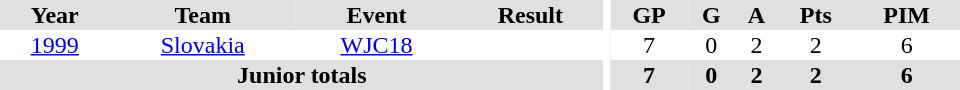<table border="0" cellpadding="1" cellspacing="0" ID="Table3" style="text-align:center; width:40em">
<tr ALIGN="center" bgcolor="#e0e0e0">
<th>Year</th>
<th>Team</th>
<th>Event</th>
<th>Result</th>
<th rowspan="99" bgcolor="#ffffff"></th>
<th>GP</th>
<th>G</th>
<th>A</th>
<th>Pts</th>
<th>PIM</th>
</tr>
<tr>
<td><a href='#'>1999</a></td>
<td><a href='#'>Slovakia</a></td>
<td><a href='#'>WJC18</a></td>
<td></td>
<td>7</td>
<td>0</td>
<td>2</td>
<td>2</td>
<td>6</td>
</tr>
<tr ALIGN="center" bgcolor="#e0e0e0">
<th colspan=4>Junior totals</th>
<th>7</th>
<th>0</th>
<th>2</th>
<th>2</th>
<th>6</th>
</tr>
</table>
